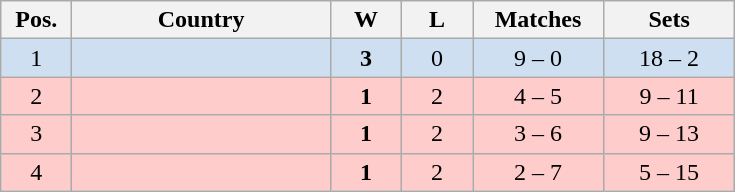<table class="wikitable" style="text-align:center;">
<tr>
<th width=40>Pos.</th>
<th width=165>Country</th>
<th width=40>W</th>
<th width=40>L</th>
<th width=80>Matches</th>
<th width=80>Sets</th>
</tr>
<tr style="background:#cedff2;">
<td>1</td>
<td style="text-align:left;"></td>
<td><strong>3</strong></td>
<td>0</td>
<td>9 – 0</td>
<td>18 – 2</td>
</tr>
<tr style="background:#ffcccc;">
<td>2</td>
<td style="text-align:left;"></td>
<td><strong>1</strong></td>
<td>2</td>
<td>4 – 5</td>
<td>9 – 11</td>
</tr>
<tr style="background:#ffcccc;">
<td>3</td>
<td style="text-align:left;"></td>
<td><strong>1</strong></td>
<td>2</td>
<td>3 – 6</td>
<td>9 – 13</td>
</tr>
<tr style="background:#ffcccc;">
<td>4</td>
<td style="text-align:left;"></td>
<td><strong>1</strong></td>
<td>2</td>
<td>2 – 7</td>
<td>5 – 15</td>
</tr>
</table>
